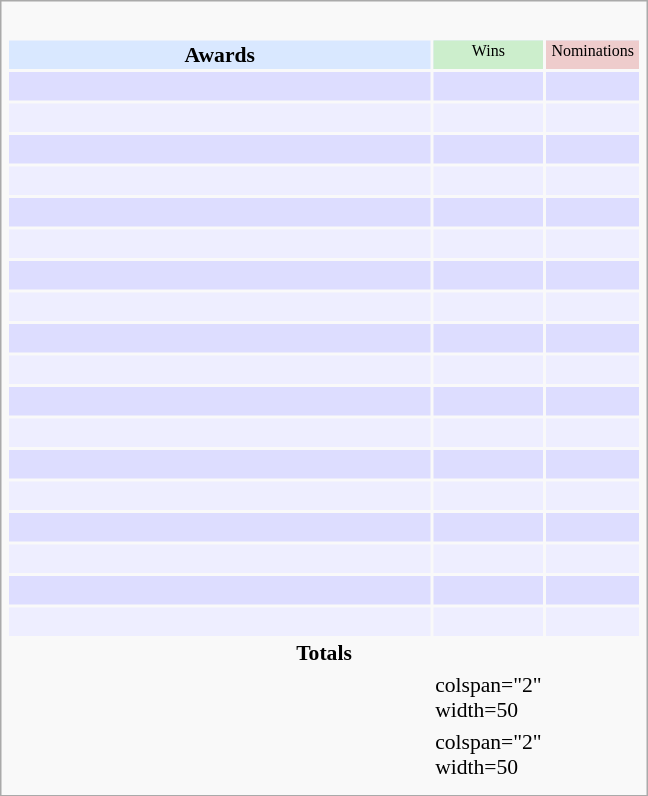<table class="infobox" style="width: 30em; text-align: left; font-size: 90%; vertical-align: middle;">
<tr>
<td colspan="3" style="text-align:center;"><br></td>
</tr>
<tr style="background:#d9e8ff; text-align:center;">
<th style="vertical-align: middle;">Awards</th>
<td style="background:#cec; font-size:8pt; width:60px;">Wins</td>
<td style="background:#ecc; font-size:8pt; width:60px;">Nominations</td>
</tr>
<tr style="background:#ddf;">
<td style="text-align:center;"><br></td>
<td></td>
<td></td>
</tr>
<tr style="background:#eef;">
<td style="text-align:center;"><br></td>
<td></td>
<td></td>
</tr>
<tr style="background:#ddf;">
<td style="text-align:center;"><br></td>
<td></td>
<td></td>
</tr>
<tr style="background:#eef;">
<td style="text-align:center;"><br></td>
<td></td>
<td></td>
</tr>
<tr style="background:#ddf;">
<td style="text-align:center;"><br></td>
<td></td>
<td></td>
</tr>
<tr style="background:#eef;">
<td style="text-align:center;"><br></td>
<td></td>
<td></td>
</tr>
<tr style="background:#ddf;">
<td style="text-align:center;"><br></td>
<td></td>
<td></td>
</tr>
<tr style="background:#eef;">
<td style="text-align:center;"><br></td>
<td></td>
<td></td>
</tr>
<tr style="background:#ddf;">
<td style="text-align:center;"><br></td>
<td></td>
<td></td>
</tr>
<tr style="background:#eef;">
<td style="text-align:center;"><br></td>
<td></td>
<td></td>
</tr>
<tr style="background:#ddf;">
<td style="text-align:center;"><br></td>
<td></td>
<td></td>
</tr>
<tr style="background:#eef;">
<td style="text-align:center;"><br></td>
<td></td>
<td></td>
</tr>
<tr style="background:#ddf;">
<td style="text-align:center;"><br></td>
<td></td>
<td></td>
</tr>
<tr style="background:#eef;">
<td style="text-align:center;"><br></td>
<td></td>
<td></td>
</tr>
<tr style="background:#ddf;">
<td style="text-align:center;"><br></td>
<td></td>
<td></td>
</tr>
<tr style="background:#eef;">
<td style="text-align:center;"><br></td>
<td></td>
<td></td>
</tr>
<tr style="background:#ddf;">
<td style="text-align:center;"><br></td>
<td></td>
<td></td>
</tr>
<tr style="background:#eef;">
<td style="text-align:center;"><br></td>
<td></td>
<td></td>
</tr>
<tr>
<td colspan="3" style="text-align:center;"><strong>Totals</strong></td>
</tr>
<tr>
<td></td>
<td>colspan="2" width=50 </td>
</tr>
<tr>
<td></td>
<td>colspan="2" width=50 </td>
</tr>
<tr>
<td colspan="3"></td>
</tr>
</table>
